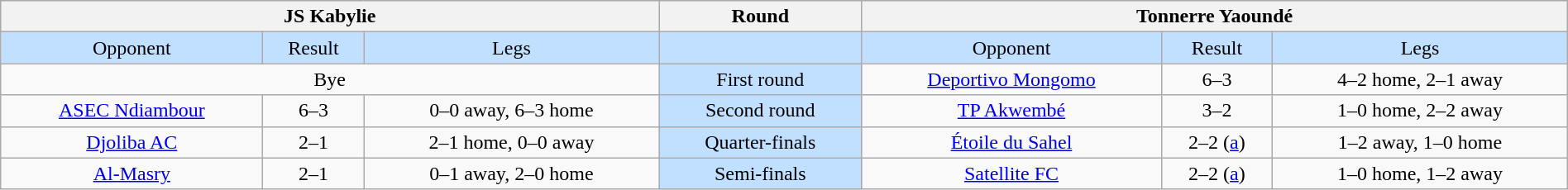<table class="wikitable" width="100%" style="text-align:center">
<tr valign=top bgcolor=#c1e0ff>
<th colspan=3 style="width:1*">JS Kabylie</th>
<th><strong>Round</strong></th>
<th colspan=3 style="width:1*">Tonnerre Yaoundé</th>
</tr>
<tr valign=top bgcolor=#c1e0ff>
<td>Opponent</td>
<td>Result</td>
<td>Legs</td>
<td bgcolor=#c1e0ff></td>
<td>Opponent</td>
<td>Result</td>
<td>Legs</td>
</tr>
<tr>
<td colspan=3>Bye</td>
<td bgcolor=#c1e0ff>First round</td>
<td> <a href='#'>Deportivo Mongomo</a></td>
<td>6–3</td>
<td>4–2 home, 2–1 away</td>
</tr>
<tr>
<td> <a href='#'>ASEC Ndiambour</a></td>
<td>6–3</td>
<td>0–0 away, 6–3 home</td>
<td bgcolor=#c1e0ff>Second round</td>
<td> <a href='#'>TP Akwembé</a></td>
<td>3–2</td>
<td>1–0 home, 2–2 away</td>
</tr>
<tr>
<td> <a href='#'>Djoliba AC</a></td>
<td>2–1</td>
<td>2–1 home, 0–0 away</td>
<td bgcolor=#c1e0ff>Quarter-finals</td>
<td> <a href='#'>Étoile du Sahel</a></td>
<td>2–2 (<a href='#'>a</a>)</td>
<td>1–2 away, 1–0 home</td>
</tr>
<tr>
<td> <a href='#'>Al-Masry</a></td>
<td>2–1</td>
<td>0–1 away, 2–0 home</td>
<td bgcolor=#c1e0ff>Semi-finals</td>
<td> <a href='#'>Satellite FC</a></td>
<td>2–2 (<a href='#'>a</a>)</td>
<td>1–0 home, 1–2 away</td>
</tr>
</table>
